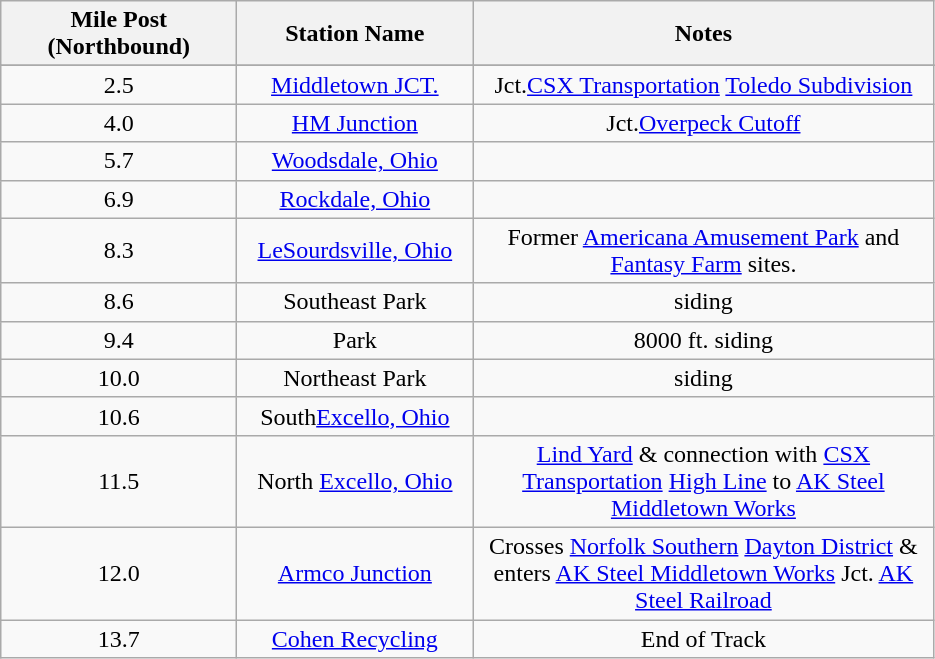<table class="wikitable" style="text-align:center;">
<tr>
<th width="150">Mile Post (Northbound)</th>
<th width="150">Station Name</th>
<th width="300">Notes</th>
</tr>
<tr style="background:#ddd;"{| class="wikitable" style="text-align:center;">
</tr>
<tr>
<td>2.5</td>
<td><a href='#'>Middletown JCT.</a></td>
<td>Jct.<a href='#'>CSX Transportation</a> <a href='#'>Toledo Subdivision</a></td>
</tr>
<tr>
<td>4.0</td>
<td><a href='#'>HM Junction</a></td>
<td>Jct.<a href='#'>Overpeck Cutoff</a></td>
</tr>
<tr>
<td>5.7</td>
<td><a href='#'>Woodsdale, Ohio</a></td>
<td></td>
</tr>
<tr>
<td>6.9</td>
<td><a href='#'>Rockdale, Ohio</a></td>
<td></td>
</tr>
<tr>
<td>8.3</td>
<td><a href='#'>LeSourdsville, Ohio</a></td>
<td>Former <a href='#'>Americana Amusement Park</a> and <a href='#'>Fantasy Farm</a> sites.</td>
</tr>
<tr>
<td>8.6</td>
<td>Southeast Park</td>
<td>siding</td>
</tr>
<tr>
<td>9.4</td>
<td>Park</td>
<td>8000 ft. siding</td>
</tr>
<tr>
<td>10.0</td>
<td>Northeast Park</td>
<td>siding</td>
</tr>
<tr>
<td>10.6</td>
<td>South<a href='#'>Excello, Ohio</a></td>
<td></td>
</tr>
<tr>
<td>11.5</td>
<td>North <a href='#'>Excello, Ohio</a></td>
<td><a href='#'>Lind Yard</a> & connection with <a href='#'>CSX Transportation</a> <a href='#'>High Line</a> to <a href='#'>AK Steel Middletown Works</a></td>
</tr>
<tr>
<td>12.0</td>
<td><a href='#'>Armco Junction</a></td>
<td>Crosses <a href='#'>Norfolk Southern</a> <a href='#'>Dayton District</a> & enters <a href='#'>AK Steel Middletown Works</a> Jct. <a href='#'>AK Steel Railroad</a></td>
</tr>
<tr>
<td>13.7</td>
<td><a href='#'>Cohen Recycling</a></td>
<td>End of Track</td>
</tr>
</table>
